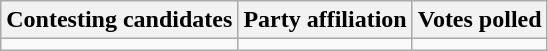<table class="wikitable sortable">
<tr>
<th>Contesting candidates</th>
<th>Party affiliation</th>
<th>Votes polled</th>
</tr>
<tr>
<td></td>
<td></td>
<td></td>
</tr>
</table>
